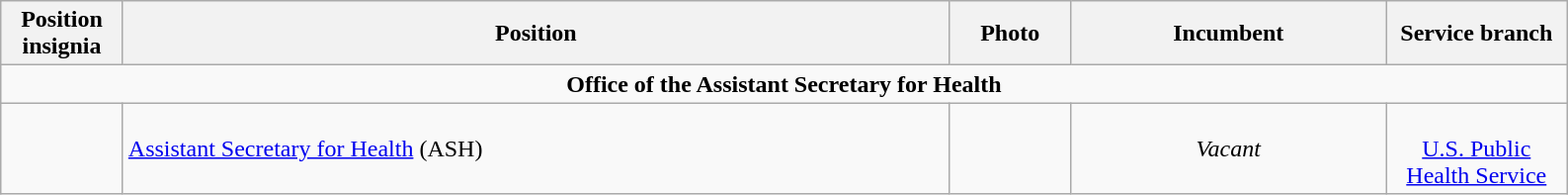<table class="wikitable">
<tr>
<th width="75" style="text-align:center">Position insignia</th>
<th width="550" style="text-align:center">Position</th>
<th width="75" style="text-align:center">Photo</th>
<th width="205" style="text-align:center">Incumbent</th>
<th width="115" style="text-align:center">Service branch</th>
</tr>
<tr>
<td colspan="5" style="text-align:center"><strong>Office of the Assistant Secretary for Health</strong></td>
</tr>
<tr>
<td></td>
<td><a href='#'>Assistant Secretary for Health</a> (ASH)</td>
<td></td>
<td style="text-align:center"><em>Vacant</em></td>
<td style="text-align:center"><br><a href='#'>U.S. Public Health Service</a></td>
</tr>
</table>
